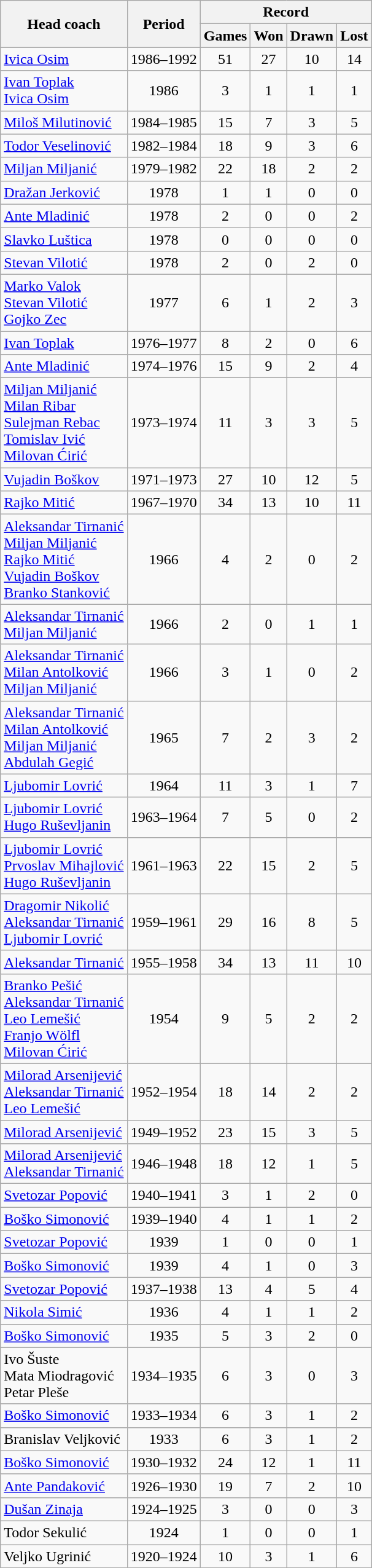<table class="wikitable sortable collapsible collapsed" style="text-align: center; font-size: 100%;">
<tr>
<th rowspan=2>Head coach</th>
<th rowspan=2>Period</th>
<th colspan=8>Record</th>
</tr>
<tr>
<th>Games</th>
<th>Won</th>
<th>Drawn</th>
<th>Lost</th>
</tr>
<tr>
<td align=left> <a href='#'>Ivica Osim</a></td>
<td>1986–1992</td>
<td>51</td>
<td>27</td>
<td>10</td>
<td>14</td>
</tr>
<tr>
<td align=left> <a href='#'>Ivan Toplak</a><br> <a href='#'>Ivica Osim</a></td>
<td>1986</td>
<td>3</td>
<td>1</td>
<td>1</td>
<td>1</td>
</tr>
<tr>
<td align=left> <a href='#'>Miloš Milutinović</a></td>
<td>1984–1985</td>
<td>15</td>
<td>7</td>
<td>3</td>
<td>5</td>
</tr>
<tr>
<td align=left> <a href='#'>Todor Veselinović</a></td>
<td>1982–1984</td>
<td>18</td>
<td>9</td>
<td>3</td>
<td>6</td>
</tr>
<tr>
<td align=left> <a href='#'>Miljan Miljanić</a></td>
<td>1979–1982</td>
<td>22</td>
<td>18</td>
<td>2</td>
<td>2</td>
</tr>
<tr>
<td align=left> <a href='#'>Dražan Jerković</a></td>
<td>1978</td>
<td>1</td>
<td>1</td>
<td>0</td>
<td>0</td>
</tr>
<tr>
<td align=left> <a href='#'>Ante Mladinić</a></td>
<td>1978</td>
<td>2</td>
<td>0</td>
<td>0</td>
<td>2</td>
</tr>
<tr>
<td align=left> <a href='#'>Slavko Luštica</a></td>
<td>1978</td>
<td>0</td>
<td>0</td>
<td>0</td>
<td>0</td>
</tr>
<tr>
<td align=left> <a href='#'>Stevan Vilotić</a></td>
<td>1978</td>
<td>2</td>
<td>0</td>
<td>2</td>
<td>0</td>
</tr>
<tr>
<td align=left> <a href='#'>Marko Valok</a><br> <a href='#'>Stevan Vilotić</a><br> <a href='#'>Gojko Zec</a></td>
<td>1977</td>
<td>6</td>
<td>1</td>
<td>2</td>
<td>3</td>
</tr>
<tr>
<td align=left> <a href='#'>Ivan Toplak</a></td>
<td>1976–1977</td>
<td>8</td>
<td>2</td>
<td>0</td>
<td>6</td>
</tr>
<tr>
<td align=left> <a href='#'>Ante Mladinić</a></td>
<td>1974–1976</td>
<td>15</td>
<td>9</td>
<td>2</td>
<td>4</td>
</tr>
<tr>
<td align=left> <a href='#'>Miljan Miljanić</a><br> <a href='#'>Milan Ribar</a><br> <a href='#'>Sulejman Rebac</a><br> <a href='#'>Tomislav Ivić</a><br> <a href='#'>Milovan Ćirić</a></td>
<td>1973–1974</td>
<td>11</td>
<td>3</td>
<td>3</td>
<td>5</td>
</tr>
<tr>
<td align=left> <a href='#'>Vujadin Boškov</a></td>
<td>1971–1973</td>
<td>27</td>
<td>10</td>
<td>12</td>
<td>5</td>
</tr>
<tr>
<td align=left> <a href='#'>Rajko Mitić</a></td>
<td>1967–1970</td>
<td>34</td>
<td>13</td>
<td>10</td>
<td>11</td>
</tr>
<tr>
<td align=left> <a href='#'>Aleksandar Tirnanić</a><br> <a href='#'>Miljan Miljanić</a><br> <a href='#'>Rajko Mitić</a><br> <a href='#'>Vujadin Boškov</a><br> <a href='#'>Branko Stanković</a></td>
<td>1966</td>
<td>4</td>
<td>2</td>
<td>0</td>
<td>2</td>
</tr>
<tr>
<td align=left> <a href='#'>Aleksandar Tirnanić</a><br> <a href='#'>Miljan Miljanić</a></td>
<td>1966</td>
<td>2</td>
<td>0</td>
<td>1</td>
<td>1</td>
</tr>
<tr>
<td align=left> <a href='#'>Aleksandar Tirnanić</a><br> <a href='#'>Milan Antolković</a><br> <a href='#'>Miljan Miljanić</a></td>
<td>1966</td>
<td>3</td>
<td>1</td>
<td>0</td>
<td>2</td>
</tr>
<tr>
<td align=left> <a href='#'>Aleksandar Tirnanić</a><br> <a href='#'>Milan Antolković</a><br> <a href='#'>Miljan Miljanić</a><br> <a href='#'>Abdulah Gegić</a></td>
<td>1965</td>
<td>7</td>
<td>2</td>
<td>3</td>
<td>2</td>
</tr>
<tr>
<td align=left> <a href='#'>Ljubomir Lovrić</a></td>
<td>1964</td>
<td>11</td>
<td>3</td>
<td>1</td>
<td>7</td>
</tr>
<tr>
<td align=left> <a href='#'>Ljubomir Lovrić</a><br> <a href='#'>Hugo Ruševljanin</a></td>
<td>1963–1964</td>
<td>7</td>
<td>5</td>
<td>0</td>
<td>2</td>
</tr>
<tr>
<td align=left> <a href='#'>Ljubomir Lovrić</a><br> <a href='#'>Prvoslav Mihajlović</a><br> <a href='#'>Hugo Ruševljanin</a></td>
<td>1961–1963</td>
<td>22</td>
<td>15</td>
<td>2</td>
<td>5</td>
</tr>
<tr>
<td align=left> <a href='#'>Dragomir Nikolić</a><br> <a href='#'>Aleksandar Tirnanić</a><br> <a href='#'>Ljubomir Lovrić</a></td>
<td>1959–1961</td>
<td>29</td>
<td>16</td>
<td>8</td>
<td>5</td>
</tr>
<tr>
<td align=left> <a href='#'>Aleksandar Tirnanić</a></td>
<td>1955–1958</td>
<td>34</td>
<td>13</td>
<td>11</td>
<td>10</td>
</tr>
<tr>
<td align=left> <a href='#'>Branko Pešić</a><br> <a href='#'>Aleksandar Tirnanić</a><br> <a href='#'>Leo Lemešić</a><br> <a href='#'>Franjo Wölfl</a><br> <a href='#'>Milovan Ćirić</a></td>
<td>1954</td>
<td>9</td>
<td>5</td>
<td>2</td>
<td>2</td>
</tr>
<tr>
<td align=left> <a href='#'>Milorad Arsenijević</a><br> <a href='#'>Aleksandar Tirnanić</a><br> <a href='#'>Leo Lemešić</a></td>
<td>1952–1954</td>
<td>18</td>
<td>14</td>
<td>2</td>
<td>2</td>
</tr>
<tr>
<td align=left> <a href='#'>Milorad Arsenijević</a></td>
<td>1949–1952</td>
<td>23</td>
<td>15</td>
<td>3</td>
<td>5</td>
</tr>
<tr>
<td align=left> <a href='#'>Milorad Arsenijević</a><br> <a href='#'>Aleksandar Tirnanić</a></td>
<td>1946–1948</td>
<td>18</td>
<td>12</td>
<td>1</td>
<td>5</td>
</tr>
<tr>
<td align=left> <a href='#'>Svetozar Popović</a></td>
<td>1940–1941</td>
<td>3</td>
<td>1</td>
<td>2</td>
<td>0</td>
</tr>
<tr>
<td align=left> <a href='#'>Boško Simonović</a></td>
<td>1939–1940</td>
<td>4</td>
<td>1</td>
<td>1</td>
<td>2</td>
</tr>
<tr>
<td align=left> <a href='#'>Svetozar Popović</a></td>
<td>1939</td>
<td>1</td>
<td>0</td>
<td>0</td>
<td>1</td>
</tr>
<tr>
<td align=left> <a href='#'>Boško Simonović</a></td>
<td>1939</td>
<td>4</td>
<td>1</td>
<td>0</td>
<td>3</td>
</tr>
<tr>
<td align=left> <a href='#'>Svetozar Popović</a></td>
<td>1937–1938</td>
<td>13</td>
<td>4</td>
<td>5</td>
<td>4</td>
</tr>
<tr>
<td align=left> <a href='#'>Nikola Simić</a></td>
<td>1936</td>
<td>4</td>
<td>1</td>
<td>1</td>
<td>2</td>
</tr>
<tr>
<td align=left> <a href='#'>Boško Simonović</a></td>
<td>1935</td>
<td>5</td>
<td>3</td>
<td>2</td>
<td>0</td>
</tr>
<tr>
<td align=left> Ivo Šuste<br> Mata Miodragović<br> Petar Pleše</td>
<td>1934–1935</td>
<td>6</td>
<td>3</td>
<td>0</td>
<td>3</td>
</tr>
<tr>
<td align=left> <a href='#'>Boško Simonović</a></td>
<td>1933–1934</td>
<td>6</td>
<td>3</td>
<td>1</td>
<td>2</td>
</tr>
<tr>
<td align=left> Branislav Veljković</td>
<td>1933</td>
<td>6</td>
<td>3</td>
<td>1</td>
<td>2</td>
</tr>
<tr>
<td align=left> <a href='#'>Boško Simonović</a></td>
<td>1930–1932</td>
<td>24</td>
<td>12</td>
<td>1</td>
<td>11</td>
</tr>
<tr>
<td align=left> <a href='#'>Ante Pandaković</a></td>
<td>1926–1930</td>
<td>19</td>
<td>7</td>
<td>2</td>
<td>10</td>
</tr>
<tr>
<td align=left> <a href='#'>Dušan Zinaja</a></td>
<td>1924–1925</td>
<td>3</td>
<td>0</td>
<td>0</td>
<td>3</td>
</tr>
<tr>
<td align=left> Todor Sekulić</td>
<td>1924</td>
<td>1</td>
<td>0</td>
<td>0</td>
<td>1</td>
</tr>
<tr>
<td align=left> Veljko Ugrinić</td>
<td>1920–1924</td>
<td>10</td>
<td>3</td>
<td>1</td>
<td>6</td>
</tr>
</table>
